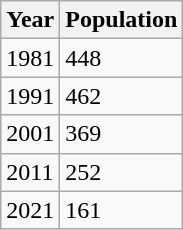<table class=wikitable>
<tr>
<th>Year</th>
<th>Population</th>
</tr>
<tr>
<td>1981</td>
<td>448</td>
</tr>
<tr>
<td>1991</td>
<td>462</td>
</tr>
<tr>
<td>2001</td>
<td>369</td>
</tr>
<tr>
<td>2011</td>
<td>252</td>
</tr>
<tr>
<td>2021</td>
<td>161</td>
</tr>
</table>
